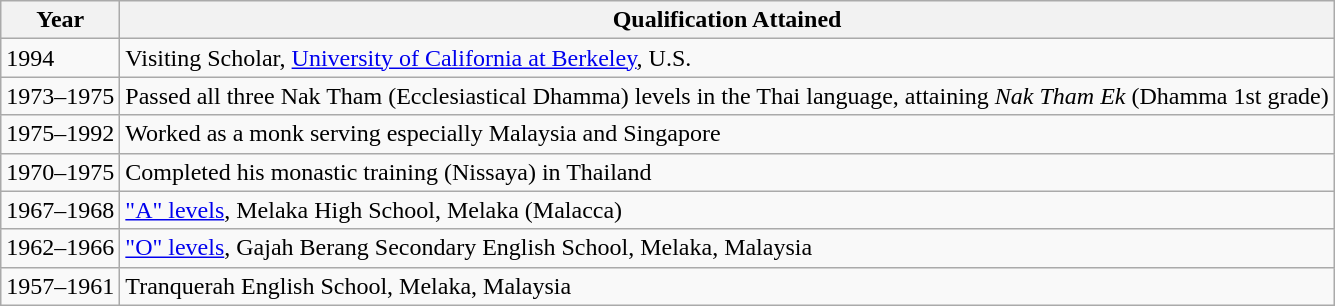<table class="wikitable">
<tr>
<th>Year</th>
<th>Qualification Attained</th>
</tr>
<tr>
<td>1994</td>
<td>Visiting Scholar, <a href='#'>University of California at Berkeley</a>, U.S.</td>
</tr>
<tr>
<td>1973–1975</td>
<td>Passed all three Nak Tham (Ecclesiastical Dhamma) levels in the Thai language, attaining <em>Nak Tham Ek</em> (Dhamma 1st grade)</td>
</tr>
<tr>
<td>1975–1992</td>
<td>Worked as a monk serving especially Malaysia and Singapore</td>
</tr>
<tr>
<td>1970–1975</td>
<td>Completed his monastic training (Nissaya) in Thailand</td>
</tr>
<tr>
<td>1967–1968</td>
<td><a href='#'>"A" levels</a>, Melaka High School, Melaka (Malacca)</td>
</tr>
<tr>
<td>1962–1966</td>
<td><a href='#'>"O" levels</a>, Gajah Berang Secondary English School, Melaka, Malaysia</td>
</tr>
<tr>
<td>1957–1961</td>
<td>Tranquerah English School, Melaka, Malaysia</td>
</tr>
</table>
